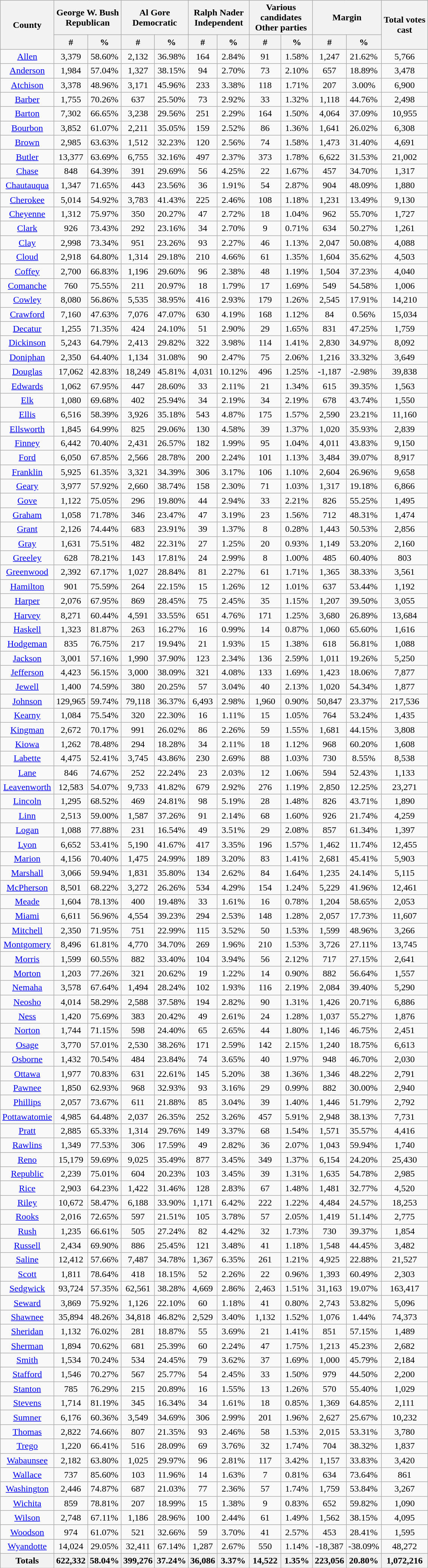<table width="60%" class="wikitable sortable">
<tr>
<th style="text-align:center;" rowspan="2">County</th>
<th style="text-align:center;" colspan="2">George W. Bush<br>Republican</th>
<th style="text-align:center;" colspan="2">Al Gore<br>Democratic</th>
<th style="text-align:center;" colspan="2">Ralph Nader<br>Independent</th>
<th style="text-align:center;" colspan="2">Various candidates<br>Other parties</th>
<th style="text-align:center;" colspan="2">Margin</th>
<th style="text-align:center;" rowspan="2">Total votes cast</th>
</tr>
<tr>
<th style="text-align:center;" data-sort-type="number">#</th>
<th style="text-align:center;" data-sort-type="number">%</th>
<th style="text-align:center;" data-sort-type="number">#</th>
<th style="text-align:center;" data-sort-type="number">%</th>
<th style="text-align:center;" data-sort-type="number">#</th>
<th style="text-align:center;" data-sort-type="number">%</th>
<th style="text-align:center;" data-sort-type="number">#</th>
<th style="text-align:center;" data-sort-type="number">%</th>
<th style="text-align:center;" data-sort-type="number">#</th>
<th style="text-align:center;" data-sort-type="number">%</th>
</tr>
<tr style="text-align:center;">
<td><a href='#'>Allen</a></td>
<td>3,379</td>
<td>58.60%</td>
<td>2,132</td>
<td>36.98%</td>
<td>164</td>
<td>2.84%</td>
<td>91</td>
<td>1.58%</td>
<td>1,247</td>
<td>21.62%</td>
<td>5,766</td>
</tr>
<tr style="text-align:center;">
<td><a href='#'>Anderson</a></td>
<td>1,984</td>
<td>57.04%</td>
<td>1,327</td>
<td>38.15%</td>
<td>94</td>
<td>2.70%</td>
<td>73</td>
<td>2.10%</td>
<td>657</td>
<td>18.89%</td>
<td>3,478</td>
</tr>
<tr style="text-align:center;">
<td><a href='#'>Atchison</a></td>
<td>3,378</td>
<td>48.96%</td>
<td>3,171</td>
<td>45.96%</td>
<td>233</td>
<td>3.38%</td>
<td>118</td>
<td>1.71%</td>
<td>207</td>
<td>3.00%</td>
<td>6,900</td>
</tr>
<tr style="text-align:center;">
<td><a href='#'>Barber</a></td>
<td>1,755</td>
<td>70.26%</td>
<td>637</td>
<td>25.50%</td>
<td>73</td>
<td>2.92%</td>
<td>33</td>
<td>1.32%</td>
<td>1,118</td>
<td>44.76%</td>
<td>2,498</td>
</tr>
<tr style="text-align:center;">
<td><a href='#'>Barton</a></td>
<td>7,302</td>
<td>66.65%</td>
<td>3,238</td>
<td>29.56%</td>
<td>251</td>
<td>2.29%</td>
<td>164</td>
<td>1.50%</td>
<td>4,064</td>
<td>37.09%</td>
<td>10,955</td>
</tr>
<tr style="text-align:center;">
<td><a href='#'>Bourbon</a></td>
<td>3,852</td>
<td>61.07%</td>
<td>2,211</td>
<td>35.05%</td>
<td>159</td>
<td>2.52%</td>
<td>86</td>
<td>1.36%</td>
<td>1,641</td>
<td>26.02%</td>
<td>6,308</td>
</tr>
<tr style="text-align:center;">
<td><a href='#'>Brown</a></td>
<td>2,985</td>
<td>63.63%</td>
<td>1,512</td>
<td>32.23%</td>
<td>120</td>
<td>2.56%</td>
<td>74</td>
<td>1.58%</td>
<td>1,473</td>
<td>31.40%</td>
<td>4,691</td>
</tr>
<tr style="text-align:center;">
<td><a href='#'>Butler</a></td>
<td>13,377</td>
<td>63.69%</td>
<td>6,755</td>
<td>32.16%</td>
<td>497</td>
<td>2.37%</td>
<td>373</td>
<td>1.78%</td>
<td>6,622</td>
<td>31.53%</td>
<td>21,002</td>
</tr>
<tr style="text-align:center;">
<td><a href='#'>Chase</a></td>
<td>848</td>
<td>64.39%</td>
<td>391</td>
<td>29.69%</td>
<td>56</td>
<td>4.25%</td>
<td>22</td>
<td>1.67%</td>
<td>457</td>
<td>34.70%</td>
<td>1,317</td>
</tr>
<tr style="text-align:center;">
<td><a href='#'>Chautauqua</a></td>
<td>1,347</td>
<td>71.65%</td>
<td>443</td>
<td>23.56%</td>
<td>36</td>
<td>1.91%</td>
<td>54</td>
<td>2.87%</td>
<td>904</td>
<td>48.09%</td>
<td>1,880</td>
</tr>
<tr style="text-align:center;">
<td><a href='#'>Cherokee</a></td>
<td>5,014</td>
<td>54.92%</td>
<td>3,783</td>
<td>41.43%</td>
<td>225</td>
<td>2.46%</td>
<td>108</td>
<td>1.18%</td>
<td>1,231</td>
<td>13.49%</td>
<td>9,130</td>
</tr>
<tr style="text-align:center;">
<td><a href='#'>Cheyenne</a></td>
<td>1,312</td>
<td>75.97%</td>
<td>350</td>
<td>20.27%</td>
<td>47</td>
<td>2.72%</td>
<td>18</td>
<td>1.04%</td>
<td>962</td>
<td>55.70%</td>
<td>1,727</td>
</tr>
<tr style="text-align:center;">
<td><a href='#'>Clark</a></td>
<td>926</td>
<td>73.43%</td>
<td>292</td>
<td>23.16%</td>
<td>34</td>
<td>2.70%</td>
<td>9</td>
<td>0.71%</td>
<td>634</td>
<td>50.27%</td>
<td>1,261</td>
</tr>
<tr style="text-align:center;">
<td><a href='#'>Clay</a></td>
<td>2,998</td>
<td>73.34%</td>
<td>951</td>
<td>23.26%</td>
<td>93</td>
<td>2.27%</td>
<td>46</td>
<td>1.13%</td>
<td>2,047</td>
<td>50.08%</td>
<td>4,088</td>
</tr>
<tr style="text-align:center;">
<td><a href='#'>Cloud</a></td>
<td>2,918</td>
<td>64.80%</td>
<td>1,314</td>
<td>29.18%</td>
<td>210</td>
<td>4.66%</td>
<td>61</td>
<td>1.35%</td>
<td>1,604</td>
<td>35.62%</td>
<td>4,503</td>
</tr>
<tr style="text-align:center;">
<td><a href='#'>Coffey</a></td>
<td>2,700</td>
<td>66.83%</td>
<td>1,196</td>
<td>29.60%</td>
<td>96</td>
<td>2.38%</td>
<td>48</td>
<td>1.19%</td>
<td>1,504</td>
<td>37.23%</td>
<td>4,040</td>
</tr>
<tr style="text-align:center;">
<td><a href='#'>Comanche</a></td>
<td>760</td>
<td>75.55%</td>
<td>211</td>
<td>20.97%</td>
<td>18</td>
<td>1.79%</td>
<td>17</td>
<td>1.69%</td>
<td>549</td>
<td>54.58%</td>
<td>1,006</td>
</tr>
<tr style="text-align:center;">
<td><a href='#'>Cowley</a></td>
<td>8,080</td>
<td>56.86%</td>
<td>5,535</td>
<td>38.95%</td>
<td>416</td>
<td>2.93%</td>
<td>179</td>
<td>1.26%</td>
<td>2,545</td>
<td>17.91%</td>
<td>14,210</td>
</tr>
<tr style="text-align:center;">
<td><a href='#'>Crawford</a></td>
<td>7,160</td>
<td>47.63%</td>
<td>7,076</td>
<td>47.07%</td>
<td>630</td>
<td>4.19%</td>
<td>168</td>
<td>1.12%</td>
<td>84</td>
<td>0.56%</td>
<td>15,034</td>
</tr>
<tr style="text-align:center;">
<td><a href='#'>Decatur</a></td>
<td>1,255</td>
<td>71.35%</td>
<td>424</td>
<td>24.10%</td>
<td>51</td>
<td>2.90%</td>
<td>29</td>
<td>1.65%</td>
<td>831</td>
<td>47.25%</td>
<td>1,759</td>
</tr>
<tr style="text-align:center;">
<td><a href='#'>Dickinson</a></td>
<td>5,243</td>
<td>64.79%</td>
<td>2,413</td>
<td>29.82%</td>
<td>322</td>
<td>3.98%</td>
<td>114</td>
<td>1.41%</td>
<td>2,830</td>
<td>34.97%</td>
<td>8,092</td>
</tr>
<tr style="text-align:center;">
<td><a href='#'>Doniphan</a></td>
<td>2,350</td>
<td>64.40%</td>
<td>1,134</td>
<td>31.08%</td>
<td>90</td>
<td>2.47%</td>
<td>75</td>
<td>2.06%</td>
<td>1,216</td>
<td>33.32%</td>
<td>3,649</td>
</tr>
<tr style="text-align:center;">
<td><a href='#'>Douglas</a></td>
<td>17,062</td>
<td>42.83%</td>
<td>18,249</td>
<td>45.81%</td>
<td>4,031</td>
<td>10.12%</td>
<td>496</td>
<td>1.25%</td>
<td>-1,187</td>
<td>-2.98%</td>
<td>39,838</td>
</tr>
<tr style="text-align:center;">
<td><a href='#'>Edwards</a></td>
<td>1,062</td>
<td>67.95%</td>
<td>447</td>
<td>28.60%</td>
<td>33</td>
<td>2.11%</td>
<td>21</td>
<td>1.34%</td>
<td>615</td>
<td>39.35%</td>
<td>1,563</td>
</tr>
<tr style="text-align:center;">
<td><a href='#'>Elk</a></td>
<td>1,080</td>
<td>69.68%</td>
<td>402</td>
<td>25.94%</td>
<td>34</td>
<td>2.19%</td>
<td>34</td>
<td>2.19%</td>
<td>678</td>
<td>43.74%</td>
<td>1,550</td>
</tr>
<tr style="text-align:center;">
<td><a href='#'>Ellis</a></td>
<td>6,516</td>
<td>58.39%</td>
<td>3,926</td>
<td>35.18%</td>
<td>543</td>
<td>4.87%</td>
<td>175</td>
<td>1.57%</td>
<td>2,590</td>
<td>23.21%</td>
<td>11,160</td>
</tr>
<tr style="text-align:center;">
<td><a href='#'>Ellsworth</a></td>
<td>1,845</td>
<td>64.99%</td>
<td>825</td>
<td>29.06%</td>
<td>130</td>
<td>4.58%</td>
<td>39</td>
<td>1.37%</td>
<td>1,020</td>
<td>35.93%</td>
<td>2,839</td>
</tr>
<tr style="text-align:center;">
<td><a href='#'>Finney</a></td>
<td>6,442</td>
<td>70.40%</td>
<td>2,431</td>
<td>26.57%</td>
<td>182</td>
<td>1.99%</td>
<td>95</td>
<td>1.04%</td>
<td>4,011</td>
<td>43.83%</td>
<td>9,150</td>
</tr>
<tr style="text-align:center;">
<td><a href='#'>Ford</a></td>
<td>6,050</td>
<td>67.85%</td>
<td>2,566</td>
<td>28.78%</td>
<td>200</td>
<td>2.24%</td>
<td>101</td>
<td>1.13%</td>
<td>3,484</td>
<td>39.07%</td>
<td>8,917</td>
</tr>
<tr style="text-align:center;">
<td><a href='#'>Franklin</a></td>
<td>5,925</td>
<td>61.35%</td>
<td>3,321</td>
<td>34.39%</td>
<td>306</td>
<td>3.17%</td>
<td>106</td>
<td>1.10%</td>
<td>2,604</td>
<td>26.96%</td>
<td>9,658</td>
</tr>
<tr style="text-align:center;">
<td><a href='#'>Geary</a></td>
<td>3,977</td>
<td>57.92%</td>
<td>2,660</td>
<td>38.74%</td>
<td>158</td>
<td>2.30%</td>
<td>71</td>
<td>1.03%</td>
<td>1,317</td>
<td>19.18%</td>
<td>6,866</td>
</tr>
<tr style="text-align:center;">
<td><a href='#'>Gove</a></td>
<td>1,122</td>
<td>75.05%</td>
<td>296</td>
<td>19.80%</td>
<td>44</td>
<td>2.94%</td>
<td>33</td>
<td>2.21%</td>
<td>826</td>
<td>55.25%</td>
<td>1,495</td>
</tr>
<tr style="text-align:center;">
<td><a href='#'>Graham</a></td>
<td>1,058</td>
<td>71.78%</td>
<td>346</td>
<td>23.47%</td>
<td>47</td>
<td>3.19%</td>
<td>23</td>
<td>1.56%</td>
<td>712</td>
<td>48.31%</td>
<td>1,474</td>
</tr>
<tr style="text-align:center;">
<td><a href='#'>Grant</a></td>
<td>2,126</td>
<td>74.44%</td>
<td>683</td>
<td>23.91%</td>
<td>39</td>
<td>1.37%</td>
<td>8</td>
<td>0.28%</td>
<td>1,443</td>
<td>50.53%</td>
<td>2,856</td>
</tr>
<tr style="text-align:center;">
<td><a href='#'>Gray</a></td>
<td>1,631</td>
<td>75.51%</td>
<td>482</td>
<td>22.31%</td>
<td>27</td>
<td>1.25%</td>
<td>20</td>
<td>0.93%</td>
<td>1,149</td>
<td>53.20%</td>
<td>2,160</td>
</tr>
<tr style="text-align:center;">
<td><a href='#'>Greeley</a></td>
<td>628</td>
<td>78.21%</td>
<td>143</td>
<td>17.81%</td>
<td>24</td>
<td>2.99%</td>
<td>8</td>
<td>1.00%</td>
<td>485</td>
<td>60.40%</td>
<td>803</td>
</tr>
<tr style="text-align:center;">
<td><a href='#'>Greenwood</a></td>
<td>2,392</td>
<td>67.17%</td>
<td>1,027</td>
<td>28.84%</td>
<td>81</td>
<td>2.27%</td>
<td>61</td>
<td>1.71%</td>
<td>1,365</td>
<td>38.33%</td>
<td>3,561</td>
</tr>
<tr style="text-align:center;">
<td><a href='#'>Hamilton</a></td>
<td>901</td>
<td>75.59%</td>
<td>264</td>
<td>22.15%</td>
<td>15</td>
<td>1.26%</td>
<td>12</td>
<td>1.01%</td>
<td>637</td>
<td>53.44%</td>
<td>1,192</td>
</tr>
<tr style="text-align:center;">
<td><a href='#'>Harper</a></td>
<td>2,076</td>
<td>67.95%</td>
<td>869</td>
<td>28.45%</td>
<td>75</td>
<td>2.45%</td>
<td>35</td>
<td>1.15%</td>
<td>1,207</td>
<td>39.50%</td>
<td>3,055</td>
</tr>
<tr style="text-align:center;">
<td><a href='#'>Harvey</a></td>
<td>8,271</td>
<td>60.44%</td>
<td>4,591</td>
<td>33.55%</td>
<td>651</td>
<td>4.76%</td>
<td>171</td>
<td>1.25%</td>
<td>3,680</td>
<td>26.89%</td>
<td>13,684</td>
</tr>
<tr style="text-align:center;">
<td><a href='#'>Haskell</a></td>
<td>1,323</td>
<td>81.87%</td>
<td>263</td>
<td>16.27%</td>
<td>16</td>
<td>0.99%</td>
<td>14</td>
<td>0.87%</td>
<td>1,060</td>
<td>65.60%</td>
<td>1,616</td>
</tr>
<tr style="text-align:center;">
<td><a href='#'>Hodgeman</a></td>
<td>835</td>
<td>76.75%</td>
<td>217</td>
<td>19.94%</td>
<td>21</td>
<td>1.93%</td>
<td>15</td>
<td>1.38%</td>
<td>618</td>
<td>56.81%</td>
<td>1,088</td>
</tr>
<tr style="text-align:center;">
<td><a href='#'>Jackson</a></td>
<td>3,001</td>
<td>57.16%</td>
<td>1,990</td>
<td>37.90%</td>
<td>123</td>
<td>2.34%</td>
<td>136</td>
<td>2.59%</td>
<td>1,011</td>
<td>19.26%</td>
<td>5,250</td>
</tr>
<tr style="text-align:center;">
<td><a href='#'>Jefferson</a></td>
<td>4,423</td>
<td>56.15%</td>
<td>3,000</td>
<td>38.09%</td>
<td>321</td>
<td>4.08%</td>
<td>133</td>
<td>1.69%</td>
<td>1,423</td>
<td>18.06%</td>
<td>7,877</td>
</tr>
<tr style="text-align:center;">
<td><a href='#'>Jewell</a></td>
<td>1,400</td>
<td>74.59%</td>
<td>380</td>
<td>20.25%</td>
<td>57</td>
<td>3.04%</td>
<td>40</td>
<td>2.13%</td>
<td>1,020</td>
<td>54.34%</td>
<td>1,877</td>
</tr>
<tr style="text-align:center;">
<td><a href='#'>Johnson</a></td>
<td>129,965</td>
<td>59.74%</td>
<td>79,118</td>
<td>36.37%</td>
<td>6,493</td>
<td>2.98%</td>
<td>1,960</td>
<td>0.90%</td>
<td>50,847</td>
<td>23.37%</td>
<td>217,536</td>
</tr>
<tr style="text-align:center;">
<td><a href='#'>Kearny</a></td>
<td>1,084</td>
<td>75.54%</td>
<td>320</td>
<td>22.30%</td>
<td>16</td>
<td>1.11%</td>
<td>15</td>
<td>1.05%</td>
<td>764</td>
<td>53.24%</td>
<td>1,435</td>
</tr>
<tr style="text-align:center;">
<td><a href='#'>Kingman</a></td>
<td>2,672</td>
<td>70.17%</td>
<td>991</td>
<td>26.02%</td>
<td>86</td>
<td>2.26%</td>
<td>59</td>
<td>1.55%</td>
<td>1,681</td>
<td>44.15%</td>
<td>3,808</td>
</tr>
<tr style="text-align:center;">
<td><a href='#'>Kiowa</a></td>
<td>1,262</td>
<td>78.48%</td>
<td>294</td>
<td>18.28%</td>
<td>34</td>
<td>2.11%</td>
<td>18</td>
<td>1.12%</td>
<td>968</td>
<td>60.20%</td>
<td>1,608</td>
</tr>
<tr style="text-align:center;">
<td><a href='#'>Labette</a></td>
<td>4,475</td>
<td>52.41%</td>
<td>3,745</td>
<td>43.86%</td>
<td>230</td>
<td>2.69%</td>
<td>88</td>
<td>1.03%</td>
<td>730</td>
<td>8.55%</td>
<td>8,538</td>
</tr>
<tr style="text-align:center;">
<td><a href='#'>Lane</a></td>
<td>846</td>
<td>74.67%</td>
<td>252</td>
<td>22.24%</td>
<td>23</td>
<td>2.03%</td>
<td>12</td>
<td>1.06%</td>
<td>594</td>
<td>52.43%</td>
<td>1,133</td>
</tr>
<tr style="text-align:center;">
<td><a href='#'>Leavenworth</a></td>
<td>12,583</td>
<td>54.07%</td>
<td>9,733</td>
<td>41.82%</td>
<td>679</td>
<td>2.92%</td>
<td>276</td>
<td>1.19%</td>
<td>2,850</td>
<td>12.25%</td>
<td>23,271</td>
</tr>
<tr style="text-align:center;">
<td><a href='#'>Lincoln</a></td>
<td>1,295</td>
<td>68.52%</td>
<td>469</td>
<td>24.81%</td>
<td>98</td>
<td>5.19%</td>
<td>28</td>
<td>1.48%</td>
<td>826</td>
<td>43.71%</td>
<td>1,890</td>
</tr>
<tr style="text-align:center;">
<td><a href='#'>Linn</a></td>
<td>2,513</td>
<td>59.00%</td>
<td>1,587</td>
<td>37.26%</td>
<td>91</td>
<td>2.14%</td>
<td>68</td>
<td>1.60%</td>
<td>926</td>
<td>21.74%</td>
<td>4,259</td>
</tr>
<tr style="text-align:center;">
<td><a href='#'>Logan</a></td>
<td>1,088</td>
<td>77.88%</td>
<td>231</td>
<td>16.54%</td>
<td>49</td>
<td>3.51%</td>
<td>29</td>
<td>2.08%</td>
<td>857</td>
<td>61.34%</td>
<td>1,397</td>
</tr>
<tr style="text-align:center;">
<td><a href='#'>Lyon</a></td>
<td>6,652</td>
<td>53.41%</td>
<td>5,190</td>
<td>41.67%</td>
<td>417</td>
<td>3.35%</td>
<td>196</td>
<td>1.57%</td>
<td>1,462</td>
<td>11.74%</td>
<td>12,455</td>
</tr>
<tr style="text-align:center;">
<td><a href='#'>Marion</a></td>
<td>4,156</td>
<td>70.40%</td>
<td>1,475</td>
<td>24.99%</td>
<td>189</td>
<td>3.20%</td>
<td>83</td>
<td>1.41%</td>
<td>2,681</td>
<td>45.41%</td>
<td>5,903</td>
</tr>
<tr style="text-align:center;">
<td><a href='#'>Marshall</a></td>
<td>3,066</td>
<td>59.94%</td>
<td>1,831</td>
<td>35.80%</td>
<td>134</td>
<td>2.62%</td>
<td>84</td>
<td>1.64%</td>
<td>1,235</td>
<td>24.14%</td>
<td>5,115</td>
</tr>
<tr style="text-align:center;">
<td><a href='#'>McPherson</a></td>
<td>8,501</td>
<td>68.22%</td>
<td>3,272</td>
<td>26.26%</td>
<td>534</td>
<td>4.29%</td>
<td>154</td>
<td>1.24%</td>
<td>5,229</td>
<td>41.96%</td>
<td>12,461</td>
</tr>
<tr style="text-align:center;">
<td><a href='#'>Meade</a></td>
<td>1,604</td>
<td>78.13%</td>
<td>400</td>
<td>19.48%</td>
<td>33</td>
<td>1.61%</td>
<td>16</td>
<td>0.78%</td>
<td>1,204</td>
<td>58.65%</td>
<td>2,053</td>
</tr>
<tr style="text-align:center;">
<td><a href='#'>Miami</a></td>
<td>6,611</td>
<td>56.96%</td>
<td>4,554</td>
<td>39.23%</td>
<td>294</td>
<td>2.53%</td>
<td>148</td>
<td>1.28%</td>
<td>2,057</td>
<td>17.73%</td>
<td>11,607</td>
</tr>
<tr style="text-align:center;">
<td><a href='#'>Mitchell</a></td>
<td>2,350</td>
<td>71.95%</td>
<td>751</td>
<td>22.99%</td>
<td>115</td>
<td>3.52%</td>
<td>50</td>
<td>1.53%</td>
<td>1,599</td>
<td>48.96%</td>
<td>3,266</td>
</tr>
<tr style="text-align:center;">
<td><a href='#'>Montgomery</a></td>
<td>8,496</td>
<td>61.81%</td>
<td>4,770</td>
<td>34.70%</td>
<td>269</td>
<td>1.96%</td>
<td>210</td>
<td>1.53%</td>
<td>3,726</td>
<td>27.11%</td>
<td>13,745</td>
</tr>
<tr style="text-align:center;">
<td><a href='#'>Morris</a></td>
<td>1,599</td>
<td>60.55%</td>
<td>882</td>
<td>33.40%</td>
<td>104</td>
<td>3.94%</td>
<td>56</td>
<td>2.12%</td>
<td>717</td>
<td>27.15%</td>
<td>2,641</td>
</tr>
<tr style="text-align:center;">
<td><a href='#'>Morton</a></td>
<td>1,203</td>
<td>77.26%</td>
<td>321</td>
<td>20.62%</td>
<td>19</td>
<td>1.22%</td>
<td>14</td>
<td>0.90%</td>
<td>882</td>
<td>56.64%</td>
<td>1,557</td>
</tr>
<tr style="text-align:center;">
<td><a href='#'>Nemaha</a></td>
<td>3,578</td>
<td>67.64%</td>
<td>1,494</td>
<td>28.24%</td>
<td>102</td>
<td>1.93%</td>
<td>116</td>
<td>2.19%</td>
<td>2,084</td>
<td>39.40%</td>
<td>5,290</td>
</tr>
<tr style="text-align:center;">
<td><a href='#'>Neosho</a></td>
<td>4,014</td>
<td>58.29%</td>
<td>2,588</td>
<td>37.58%</td>
<td>194</td>
<td>2.82%</td>
<td>90</td>
<td>1.31%</td>
<td>1,426</td>
<td>20.71%</td>
<td>6,886</td>
</tr>
<tr style="text-align:center;">
<td><a href='#'>Ness</a></td>
<td>1,420</td>
<td>75.69%</td>
<td>383</td>
<td>20.42%</td>
<td>49</td>
<td>2.61%</td>
<td>24</td>
<td>1.28%</td>
<td>1,037</td>
<td>55.27%</td>
<td>1,876</td>
</tr>
<tr style="text-align:center;">
<td><a href='#'>Norton</a></td>
<td>1,744</td>
<td>71.15%</td>
<td>598</td>
<td>24.40%</td>
<td>65</td>
<td>2.65%</td>
<td>44</td>
<td>1.80%</td>
<td>1,146</td>
<td>46.75%</td>
<td>2,451</td>
</tr>
<tr style="text-align:center;">
<td><a href='#'>Osage</a></td>
<td>3,770</td>
<td>57.01%</td>
<td>2,530</td>
<td>38.26%</td>
<td>171</td>
<td>2.59%</td>
<td>142</td>
<td>2.15%</td>
<td>1,240</td>
<td>18.75%</td>
<td>6,613</td>
</tr>
<tr style="text-align:center;">
<td><a href='#'>Osborne</a></td>
<td>1,432</td>
<td>70.54%</td>
<td>484</td>
<td>23.84%</td>
<td>74</td>
<td>3.65%</td>
<td>40</td>
<td>1.97%</td>
<td>948</td>
<td>46.70%</td>
<td>2,030</td>
</tr>
<tr style="text-align:center;">
<td><a href='#'>Ottawa</a></td>
<td>1,977</td>
<td>70.83%</td>
<td>631</td>
<td>22.61%</td>
<td>145</td>
<td>5.20%</td>
<td>38</td>
<td>1.36%</td>
<td>1,346</td>
<td>48.22%</td>
<td>2,791</td>
</tr>
<tr style="text-align:center;">
<td><a href='#'>Pawnee</a></td>
<td>1,850</td>
<td>62.93%</td>
<td>968</td>
<td>32.93%</td>
<td>93</td>
<td>3.16%</td>
<td>29</td>
<td>0.99%</td>
<td>882</td>
<td>30.00%</td>
<td>2,940</td>
</tr>
<tr style="text-align:center;">
<td><a href='#'>Phillips</a></td>
<td>2,057</td>
<td>73.67%</td>
<td>611</td>
<td>21.88%</td>
<td>85</td>
<td>3.04%</td>
<td>39</td>
<td>1.40%</td>
<td>1,446</td>
<td>51.79%</td>
<td>2,792</td>
</tr>
<tr style="text-align:center;">
<td><a href='#'>Pottawatomie</a></td>
<td>4,985</td>
<td>64.48%</td>
<td>2,037</td>
<td>26.35%</td>
<td>252</td>
<td>3.26%</td>
<td>457</td>
<td>5.91%</td>
<td>2,948</td>
<td>38.13%</td>
<td>7,731</td>
</tr>
<tr style="text-align:center;">
<td><a href='#'>Pratt</a></td>
<td>2,885</td>
<td>65.33%</td>
<td>1,314</td>
<td>29.76%</td>
<td>149</td>
<td>3.37%</td>
<td>68</td>
<td>1.54%</td>
<td>1,571</td>
<td>35.57%</td>
<td>4,416</td>
</tr>
<tr style="text-align:center;">
<td><a href='#'>Rawlins</a></td>
<td>1,349</td>
<td>77.53%</td>
<td>306</td>
<td>17.59%</td>
<td>49</td>
<td>2.82%</td>
<td>36</td>
<td>2.07%</td>
<td>1,043</td>
<td>59.94%</td>
<td>1,740</td>
</tr>
<tr style="text-align:center;">
<td><a href='#'>Reno</a></td>
<td>15,179</td>
<td>59.69%</td>
<td>9,025</td>
<td>35.49%</td>
<td>877</td>
<td>3.45%</td>
<td>349</td>
<td>1.37%</td>
<td>6,154</td>
<td>24.20%</td>
<td>25,430</td>
</tr>
<tr style="text-align:center;">
<td><a href='#'>Republic</a></td>
<td>2,239</td>
<td>75.01%</td>
<td>604</td>
<td>20.23%</td>
<td>103</td>
<td>3.45%</td>
<td>39</td>
<td>1.31%</td>
<td>1,635</td>
<td>54.78%</td>
<td>2,985</td>
</tr>
<tr style="text-align:center;">
<td><a href='#'>Rice</a></td>
<td>2,903</td>
<td>64.23%</td>
<td>1,422</td>
<td>31.46%</td>
<td>128</td>
<td>2.83%</td>
<td>67</td>
<td>1.48%</td>
<td>1,481</td>
<td>32.77%</td>
<td>4,520</td>
</tr>
<tr style="text-align:center;">
<td><a href='#'>Riley</a></td>
<td>10,672</td>
<td>58.47%</td>
<td>6,188</td>
<td>33.90%</td>
<td>1,171</td>
<td>6.42%</td>
<td>222</td>
<td>1.22%</td>
<td>4,484</td>
<td>24.57%</td>
<td>18,253</td>
</tr>
<tr style="text-align:center;">
<td><a href='#'>Rooks</a></td>
<td>2,016</td>
<td>72.65%</td>
<td>597</td>
<td>21.51%</td>
<td>105</td>
<td>3.78%</td>
<td>57</td>
<td>2.05%</td>
<td>1,419</td>
<td>51.14%</td>
<td>2,775</td>
</tr>
<tr style="text-align:center;">
<td><a href='#'>Rush</a></td>
<td>1,235</td>
<td>66.61%</td>
<td>505</td>
<td>27.24%</td>
<td>82</td>
<td>4.42%</td>
<td>32</td>
<td>1.73%</td>
<td>730</td>
<td>39.37%</td>
<td>1,854</td>
</tr>
<tr style="text-align:center;">
<td><a href='#'>Russell</a></td>
<td>2,434</td>
<td>69.90%</td>
<td>886</td>
<td>25.45%</td>
<td>121</td>
<td>3.48%</td>
<td>41</td>
<td>1.18%</td>
<td>1,548</td>
<td>44.45%</td>
<td>3,482</td>
</tr>
<tr style="text-align:center;">
<td><a href='#'>Saline</a></td>
<td>12,412</td>
<td>57.66%</td>
<td>7,487</td>
<td>34.78%</td>
<td>1,367</td>
<td>6.35%</td>
<td>261</td>
<td>1.21%</td>
<td>4,925</td>
<td>22.88%</td>
<td>21,527</td>
</tr>
<tr style="text-align:center;">
<td><a href='#'>Scott</a></td>
<td>1,811</td>
<td>78.64%</td>
<td>418</td>
<td>18.15%</td>
<td>52</td>
<td>2.26%</td>
<td>22</td>
<td>0.96%</td>
<td>1,393</td>
<td>60.49%</td>
<td>2,303</td>
</tr>
<tr style="text-align:center;">
<td><a href='#'>Sedgwick</a></td>
<td>93,724</td>
<td>57.35%</td>
<td>62,561</td>
<td>38.28%</td>
<td>4,669</td>
<td>2.86%</td>
<td>2,463</td>
<td>1.51%</td>
<td>31,163</td>
<td>19.07%</td>
<td>163,417</td>
</tr>
<tr style="text-align:center;">
<td><a href='#'>Seward</a></td>
<td>3,869</td>
<td>75.92%</td>
<td>1,126</td>
<td>22.10%</td>
<td>60</td>
<td>1.18%</td>
<td>41</td>
<td>0.80%</td>
<td>2,743</td>
<td>53.82%</td>
<td>5,096</td>
</tr>
<tr style="text-align:center;">
<td><a href='#'>Shawnee</a></td>
<td>35,894</td>
<td>48.26%</td>
<td>34,818</td>
<td>46.82%</td>
<td>2,529</td>
<td>3.40%</td>
<td>1,132</td>
<td>1.52%</td>
<td>1,076</td>
<td>1.44%</td>
<td>74,373</td>
</tr>
<tr style="text-align:center;">
<td><a href='#'>Sheridan</a></td>
<td>1,132</td>
<td>76.02%</td>
<td>281</td>
<td>18.87%</td>
<td>55</td>
<td>3.69%</td>
<td>21</td>
<td>1.41%</td>
<td>851</td>
<td>57.15%</td>
<td>1,489</td>
</tr>
<tr style="text-align:center;">
<td><a href='#'>Sherman</a></td>
<td>1,894</td>
<td>70.62%</td>
<td>681</td>
<td>25.39%</td>
<td>60</td>
<td>2.24%</td>
<td>47</td>
<td>1.75%</td>
<td>1,213</td>
<td>45.23%</td>
<td>2,682</td>
</tr>
<tr style="text-align:center;">
<td><a href='#'>Smith</a></td>
<td>1,534</td>
<td>70.24%</td>
<td>534</td>
<td>24.45%</td>
<td>79</td>
<td>3.62%</td>
<td>37</td>
<td>1.69%</td>
<td>1,000</td>
<td>45.79%</td>
<td>2,184</td>
</tr>
<tr style="text-align:center;">
<td><a href='#'>Stafford</a></td>
<td>1,546</td>
<td>70.27%</td>
<td>567</td>
<td>25.77%</td>
<td>54</td>
<td>2.45%</td>
<td>33</td>
<td>1.50%</td>
<td>979</td>
<td>44.50%</td>
<td>2,200</td>
</tr>
<tr style="text-align:center;">
<td><a href='#'>Stanton</a></td>
<td>785</td>
<td>76.29%</td>
<td>215</td>
<td>20.89%</td>
<td>16</td>
<td>1.55%</td>
<td>13</td>
<td>1.26%</td>
<td>570</td>
<td>55.40%</td>
<td>1,029</td>
</tr>
<tr style="text-align:center;">
<td><a href='#'>Stevens</a></td>
<td>1,714</td>
<td>81.19%</td>
<td>345</td>
<td>16.34%</td>
<td>34</td>
<td>1.61%</td>
<td>18</td>
<td>0.85%</td>
<td>1,369</td>
<td>64.85%</td>
<td>2,111</td>
</tr>
<tr style="text-align:center;">
<td><a href='#'>Sumner</a></td>
<td>6,176</td>
<td>60.36%</td>
<td>3,549</td>
<td>34.69%</td>
<td>306</td>
<td>2.99%</td>
<td>201</td>
<td>1.96%</td>
<td>2,627</td>
<td>25.67%</td>
<td>10,232</td>
</tr>
<tr style="text-align:center;">
<td><a href='#'>Thomas</a></td>
<td>2,822</td>
<td>74.66%</td>
<td>807</td>
<td>21.35%</td>
<td>93</td>
<td>2.46%</td>
<td>58</td>
<td>1.53%</td>
<td>2,015</td>
<td>53.31%</td>
<td>3,780</td>
</tr>
<tr style="text-align:center;">
<td><a href='#'>Trego</a></td>
<td>1,220</td>
<td>66.41%</td>
<td>516</td>
<td>28.09%</td>
<td>69</td>
<td>3.76%</td>
<td>32</td>
<td>1.74%</td>
<td>704</td>
<td>38.32%</td>
<td>1,837</td>
</tr>
<tr style="text-align:center;">
<td><a href='#'>Wabaunsee</a></td>
<td>2,182</td>
<td>63.80%</td>
<td>1,025</td>
<td>29.97%</td>
<td>96</td>
<td>2.81%</td>
<td>117</td>
<td>3.42%</td>
<td>1,157</td>
<td>33.83%</td>
<td>3,420</td>
</tr>
<tr style="text-align:center;">
<td><a href='#'>Wallace</a></td>
<td>737</td>
<td>85.60%</td>
<td>103</td>
<td>11.96%</td>
<td>14</td>
<td>1.63%</td>
<td>7</td>
<td>0.81%</td>
<td>634</td>
<td>73.64%</td>
<td>861</td>
</tr>
<tr style="text-align:center;">
<td><a href='#'>Washington</a></td>
<td>2,446</td>
<td>74.87%</td>
<td>687</td>
<td>21.03%</td>
<td>77</td>
<td>2.36%</td>
<td>57</td>
<td>1.74%</td>
<td>1,759</td>
<td>53.84%</td>
<td>3,267</td>
</tr>
<tr style="text-align:center;">
<td><a href='#'>Wichita</a></td>
<td>859</td>
<td>78.81%</td>
<td>207</td>
<td>18.99%</td>
<td>15</td>
<td>1.38%</td>
<td>9</td>
<td>0.83%</td>
<td>652</td>
<td>59.82%</td>
<td>1,090</td>
</tr>
<tr style="text-align:center;">
<td><a href='#'>Wilson</a></td>
<td>2,748</td>
<td>67.11%</td>
<td>1,186</td>
<td>28.96%</td>
<td>100</td>
<td>2.44%</td>
<td>61</td>
<td>1.49%</td>
<td>1,562</td>
<td>38.15%</td>
<td>4,095</td>
</tr>
<tr style="text-align:center;">
<td><a href='#'>Woodson</a></td>
<td>974</td>
<td>61.07%</td>
<td>521</td>
<td>32.66%</td>
<td>59</td>
<td>3.70%</td>
<td>41</td>
<td>2.57%</td>
<td>453</td>
<td>28.41%</td>
<td>1,595</td>
</tr>
<tr style="text-align:center;">
<td><a href='#'>Wyandotte</a></td>
<td>14,024</td>
<td>29.05%</td>
<td>32,411</td>
<td>67.14%</td>
<td>1,287</td>
<td>2.67%</td>
<td>550</td>
<td>1.14%</td>
<td>-18,387</td>
<td>-38.09%</td>
<td>48,272</td>
</tr>
<tr>
<th>Totals</th>
<th>622,332</th>
<th>58.04%</th>
<th>399,276</th>
<th>37.24%</th>
<th>36,086</th>
<th>3.37%</th>
<th>14,522</th>
<th>1.35%</th>
<th>223,056</th>
<th>20.80%</th>
<th>1,072,216</th>
</tr>
</table>
